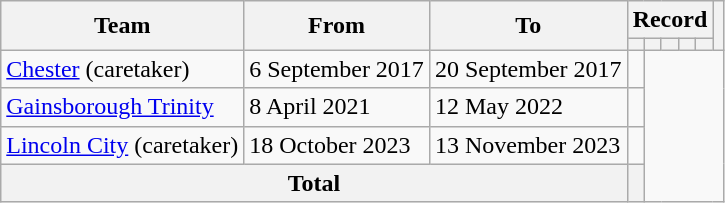<table class="wikitable" style="text-align: center">
<tr>
<th rowspan=2>Team</th>
<th rowspan=2>From</th>
<th rowspan=2>To</th>
<th colspan=5>Record</th>
<th rowspan=2></th>
</tr>
<tr>
<th></th>
<th></th>
<th></th>
<th></th>
<th></th>
</tr>
<tr>
<td align=left><a href='#'>Chester</a> (caretaker)</td>
<td align=left>6 September 2017</td>
<td align=left>20 September 2017<br></td>
<td></td>
</tr>
<tr>
<td align=left><a href='#'>Gainsborough Trinity</a></td>
<td align=left>8 April 2021</td>
<td align=left>12 May 2022<br></td>
<td></td>
</tr>
<tr>
<td align=left><a href='#'>Lincoln City</a> (caretaker)</td>
<td align=left>18 October 2023</td>
<td align=left>13 November 2023<br></td>
<td></td>
</tr>
<tr>
<th colspan="3">Total<br></th>
<th></th>
</tr>
</table>
